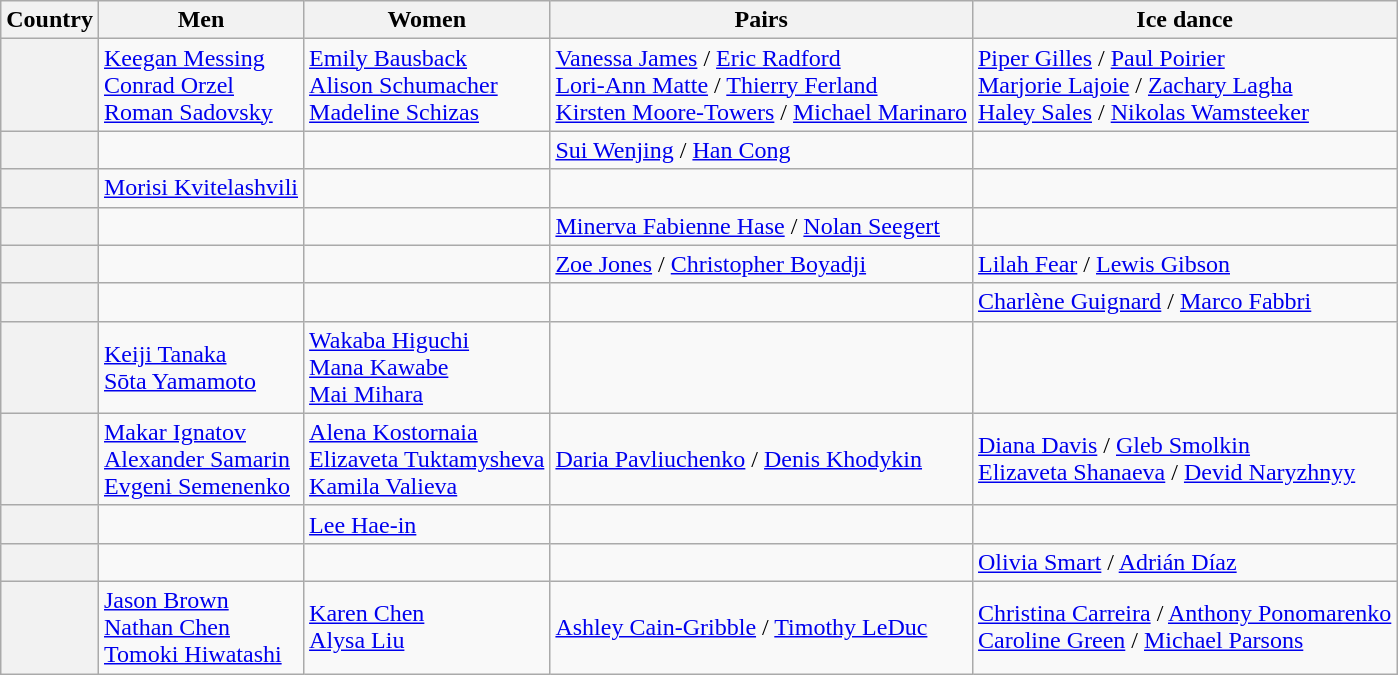<table class="wikitable unsortable" style="text-align:left;">
<tr>
<th scope="col">Country</th>
<th scope="col">Men</th>
<th scope="col">Women</th>
<th scope="col">Pairs</th>
<th scope="col">Ice dance</th>
</tr>
<tr>
<th scope="row" style="text-align:left"></th>
<td><a href='#'>Keegan Messing</a><br><a href='#'>Conrad Orzel</a><br><a href='#'>Roman Sadovsky</a></td>
<td><a href='#'>Emily Bausback</a><br><a href='#'>Alison Schumacher</a><br><a href='#'>Madeline Schizas</a></td>
<td><a href='#'>Vanessa James</a> / <a href='#'>Eric Radford</a><br><a href='#'>Lori-Ann Matte</a> / <a href='#'>Thierry Ferland</a><br><a href='#'>Kirsten Moore-Towers</a> / <a href='#'>Michael Marinaro</a></td>
<td><a href='#'>Piper Gilles</a> / <a href='#'>Paul Poirier</a><br><a href='#'>Marjorie Lajoie</a> / <a href='#'>Zachary Lagha</a><br><a href='#'>Haley Sales</a> / <a href='#'>Nikolas Wamsteeker</a></td>
</tr>
<tr>
<th scope="row" style="text-align:left"></th>
<td></td>
<td></td>
<td><a href='#'>Sui Wenjing</a> / <a href='#'>Han Cong</a></td>
<td></td>
</tr>
<tr>
<th scope="row" style="text-align:left"></th>
<td><a href='#'>Morisi Kvitelashvili</a></td>
<td></td>
<td></td>
<td></td>
</tr>
<tr>
<th scope="row" style="text-align:left"></th>
<td></td>
<td></td>
<td><a href='#'>Minerva Fabienne Hase</a> / <a href='#'>Nolan Seegert</a></td>
<td></td>
</tr>
<tr>
<th scope="row" style="text-align:left"></th>
<td></td>
<td></td>
<td><a href='#'>Zoe Jones</a> / <a href='#'>Christopher Boyadji</a></td>
<td><a href='#'>Lilah Fear</a> / <a href='#'>Lewis Gibson</a></td>
</tr>
<tr>
<th scope="row" style="text-align:left"></th>
<td></td>
<td></td>
<td></td>
<td><a href='#'>Charlène Guignard</a> / <a href='#'>Marco Fabbri</a></td>
</tr>
<tr>
<th scope="row" style="text-align:left"></th>
<td><a href='#'>Keiji Tanaka</a><br><a href='#'>Sōta Yamamoto</a></td>
<td><a href='#'>Wakaba Higuchi</a><br><a href='#'>Mana Kawabe</a><br><a href='#'>Mai Mihara</a></td>
<td></td>
<td></td>
</tr>
<tr>
<th scope="row" style="text-align:left"></th>
<td><a href='#'>Makar Ignatov</a><br><a href='#'>Alexander Samarin</a><br><a href='#'>Evgeni Semenenko</a></td>
<td><a href='#'>Alena Kostornaia</a><br><a href='#'>Elizaveta Tuktamysheva</a><br><a href='#'>Kamila Valieva</a></td>
<td><a href='#'>Daria Pavliuchenko</a> / <a href='#'>Denis Khodykin</a></td>
<td><a href='#'>Diana Davis</a> / <a href='#'>Gleb Smolkin</a><br><a href='#'>Elizaveta Shanaeva</a> / <a href='#'>Devid Naryzhnyy</a></td>
</tr>
<tr>
<th scope="row" style="text-align:left"></th>
<td></td>
<td><a href='#'>Lee Hae-in</a></td>
<td></td>
<td></td>
</tr>
<tr>
<th scope="row" style="text-align:left"></th>
<td></td>
<td></td>
<td></td>
<td><a href='#'>Olivia Smart</a> / <a href='#'>Adrián Díaz</a></td>
</tr>
<tr>
<th scope="row" style="text-align:left"></th>
<td><a href='#'>Jason Brown</a><br><a href='#'>Nathan Chen</a><br><a href='#'>Tomoki Hiwatashi</a></td>
<td><a href='#'>Karen Chen</a><br><a href='#'>Alysa Liu</a></td>
<td><a href='#'>Ashley Cain-Gribble</a> / <a href='#'>Timothy LeDuc</a></td>
<td><a href='#'>Christina Carreira</a> / <a href='#'>Anthony Ponomarenko</a><br><a href='#'>Caroline Green</a> / <a href='#'>Michael Parsons</a></td>
</tr>
</table>
